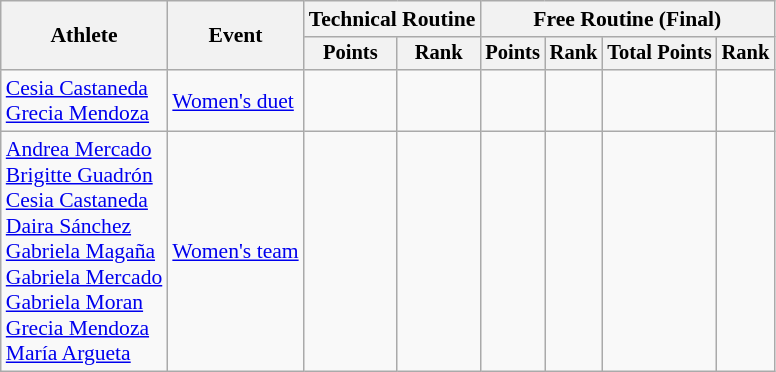<table class=wikitable style="font-size:90%">
<tr>
<th rowspan="2">Athlete</th>
<th rowspan="2">Event</th>
<th colspan="2">Technical Routine</th>
<th colspan="4">Free Routine (Final)</th>
</tr>
<tr style="font-size:95%">
<th>Points</th>
<th>Rank</th>
<th>Points</th>
<th>Rank</th>
<th>Total Points</th>
<th>Rank</th>
</tr>
<tr align=center>
<td align=left><a href='#'>Cesia Castaneda</a><br><a href='#'>Grecia Mendoza</a></td>
<td align=left><a href='#'>Women's duet</a></td>
<td></td>
<td></td>
<td></td>
<td></td>
<td></td>
<td></td>
</tr>
<tr align=center>
<td align=left><a href='#'>Andrea Mercado</a><br><a href='#'>Brigitte Guadrón</a><br><a href='#'>Cesia Castaneda</a><br><a href='#'>Daira Sánchez</a><br><a href='#'>Gabriela Magaña</a><br><a href='#'>Gabriela Mercado</a><br><a href='#'>Gabriela Moran</a><br><a href='#'>Grecia Mendoza</a><br><a href='#'>María Argueta</a></td>
<td align=left><a href='#'>Women's team</a></td>
<td></td>
<td></td>
<td></td>
<td></td>
<td></td>
<td></td>
</tr>
</table>
